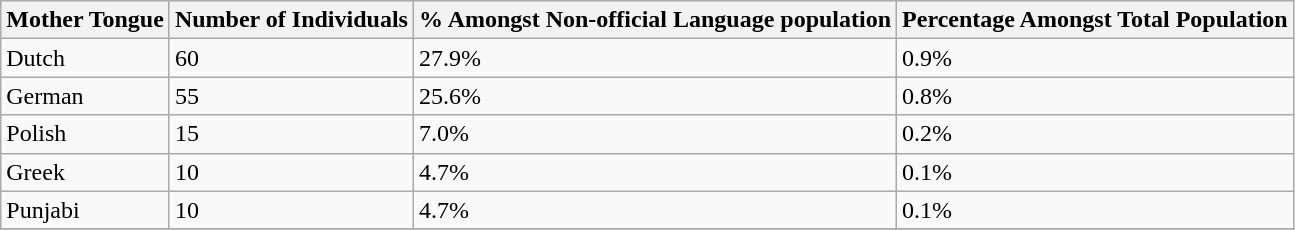<table class="wikitable">
<tr>
<th>Mother Tongue</th>
<th>Number of Individuals</th>
<th>% Amongst Non-official Language population</th>
<th>Percentage Amongst Total Population</th>
</tr>
<tr>
<td>Dutch</td>
<td>60</td>
<td>27.9%</td>
<td>0.9%</td>
</tr>
<tr>
<td>German</td>
<td>55</td>
<td>25.6%</td>
<td>0.8%</td>
</tr>
<tr>
<td>Polish</td>
<td>15</td>
<td>7.0%</td>
<td>0.2%</td>
</tr>
<tr>
<td>Greek</td>
<td>10</td>
<td>4.7%</td>
<td>0.1%</td>
</tr>
<tr>
<td>Punjabi</td>
<td>10</td>
<td>4.7%</td>
<td>0.1%</td>
</tr>
<tr>
</tr>
</table>
